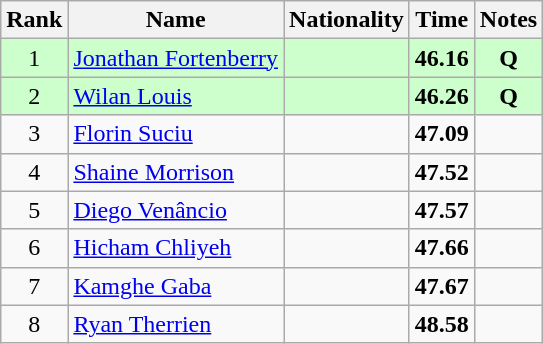<table class="wikitable sortable" style="text-align:center">
<tr>
<th>Rank</th>
<th>Name</th>
<th>Nationality</th>
<th>Time</th>
<th>Notes</th>
</tr>
<tr bgcolor=ccffcc>
<td>1</td>
<td align=left><a href='#'>Jonathan Fortenberry</a></td>
<td align=left></td>
<td><strong>46.16</strong></td>
<td><strong>Q</strong></td>
</tr>
<tr bgcolor=ccffcc>
<td>2</td>
<td align=left><a href='#'>Wilan Louis</a></td>
<td align=left></td>
<td><strong>46.26</strong></td>
<td><strong>Q</strong></td>
</tr>
<tr>
<td>3</td>
<td align=left><a href='#'>Florin Suciu</a></td>
<td align=left></td>
<td><strong>47.09</strong></td>
<td></td>
</tr>
<tr>
<td>4</td>
<td align=left><a href='#'>Shaine Morrison</a></td>
<td align=left></td>
<td><strong>47.52</strong></td>
<td></td>
</tr>
<tr>
<td>5</td>
<td align=left><a href='#'>Diego Venâncio</a></td>
<td align=left></td>
<td><strong>47.57</strong></td>
<td></td>
</tr>
<tr>
<td>6</td>
<td align=left><a href='#'>Hicham Chliyeh</a></td>
<td align=left></td>
<td><strong>47.66</strong></td>
<td></td>
</tr>
<tr>
<td>7</td>
<td align=left><a href='#'>Kamghe Gaba</a></td>
<td align=left></td>
<td><strong>47.67</strong></td>
<td></td>
</tr>
<tr>
<td>8</td>
<td align=left><a href='#'>Ryan Therrien</a></td>
<td align=left></td>
<td><strong>48.58</strong></td>
<td></td>
</tr>
</table>
